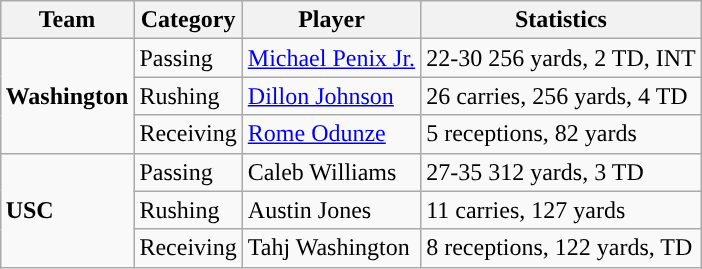<table class="wikitable" style="float: right;">
<tr>
<th>Team</th>
<th>Category</th>
<th>Player</th>
<th>Statistics</th>
</tr>
<tr>
<td rowspan=3><strong>Washington</strong></td>
<td>Passing</td>
<td><a href='#'>Michael Penix Jr.</a></td>
<td>22-30 256 yards,  2 TD, INT</td>
</tr>
<tr>
<td>Rushing</td>
<td><a href='#'>Dillon Johnson</a></td>
<td>26 carries, 256 yards, 4 TD</td>
</tr>
<tr>
<td>Receiving</td>
<td><a href='#'>Rome Odunze</a></td>
<td>5 receptions, 82 yards</td>
</tr>
<tr>
<td rowspan=3><strong>USC</strong></td>
<td>Passing</td>
<td>Caleb Williams</td>
<td>27-35 312 yards, 3 TD</td>
</tr>
<tr>
<td>Rushing</td>
<td>Austin Jones</td>
<td>11 carries, 127 yards</td>
</tr>
<tr>
<td>Receiving</td>
<td>Tahj Washington</td>
<td>8 receptions, 122 yards, TD</td>
</tr>
</table>
